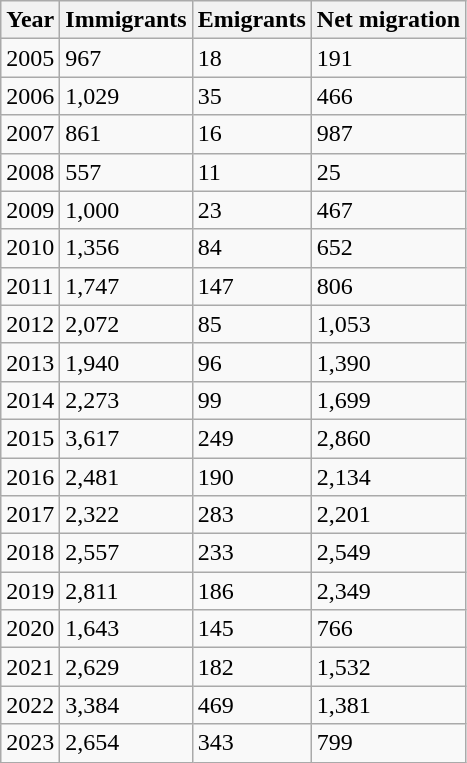<table class="wikitable sortable">
<tr>
<th>Year</th>
<th>Immigrants</th>
<th>Emigrants</th>
<th>Net migration</th>
</tr>
<tr>
<td>2005</td>
<td>967</td>
<td>18</td>
<td>191</td>
</tr>
<tr>
<td>2006</td>
<td>1,029</td>
<td>35</td>
<td>466</td>
</tr>
<tr>
<td>2007</td>
<td>861</td>
<td>16</td>
<td>987</td>
</tr>
<tr>
<td>2008</td>
<td>557</td>
<td>11</td>
<td>25</td>
</tr>
<tr>
<td>2009</td>
<td>1,000</td>
<td>23</td>
<td>467</td>
</tr>
<tr>
<td>2010</td>
<td>1,356</td>
<td>84</td>
<td>652</td>
</tr>
<tr>
<td>2011</td>
<td>1,747</td>
<td>147</td>
<td>806</td>
</tr>
<tr>
<td>2012</td>
<td>2,072</td>
<td>85</td>
<td>1,053</td>
</tr>
<tr>
<td>2013</td>
<td>1,940</td>
<td>96</td>
<td>1,390</td>
</tr>
<tr>
<td>2014</td>
<td>2,273</td>
<td>99</td>
<td>1,699</td>
</tr>
<tr>
<td>2015</td>
<td>3,617</td>
<td>249</td>
<td>2,860</td>
</tr>
<tr>
<td>2016</td>
<td>2,481</td>
<td>190</td>
<td>2,134</td>
</tr>
<tr>
<td>2017</td>
<td>2,322</td>
<td>283</td>
<td>2,201</td>
</tr>
<tr>
<td>2018</td>
<td>2,557</td>
<td>233</td>
<td>2,549</td>
</tr>
<tr>
<td>2019</td>
<td>2,811</td>
<td>186</td>
<td>2,349</td>
</tr>
<tr>
<td>2020</td>
<td>1,643</td>
<td>145</td>
<td>766</td>
</tr>
<tr>
<td>2021</td>
<td>2,629</td>
<td>182</td>
<td>1,532</td>
</tr>
<tr>
<td>2022</td>
<td>3,384</td>
<td>469</td>
<td>1,381</td>
</tr>
<tr>
<td>2023</td>
<td>2,654</td>
<td>343</td>
<td>799</td>
</tr>
</table>
